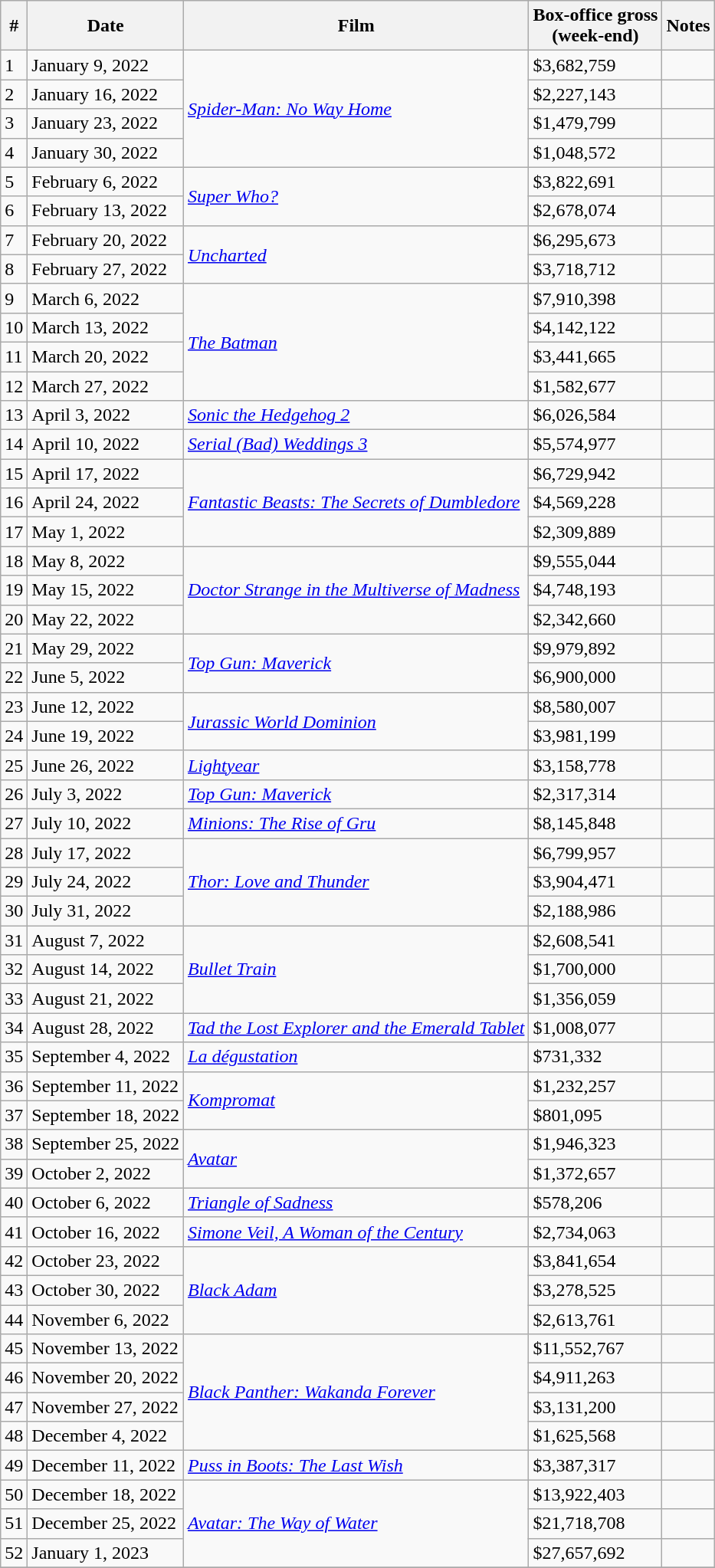<table class="wikitable sortable">
<tr>
<th>#</th>
<th>Date</th>
<th>Film</th>
<th>Box-office gross<br>(week-end)</th>
<th>Notes</th>
</tr>
<tr>
<td>1</td>
<td>January 9, 2022</td>
<td rowspan= "4"><em><a href='#'>Spider-Man: No Way Home</a></em></td>
<td>$3,682,759</td>
<td></td>
</tr>
<tr>
<td>2</td>
<td>January 16, 2022</td>
<td>$2,227,143</td>
<td></td>
</tr>
<tr>
<td>3</td>
<td>January 23, 2022</td>
<td>$1,479,799</td>
<td></td>
</tr>
<tr>
<td>4</td>
<td>January 30, 2022</td>
<td>$1,048,572</td>
<td></td>
</tr>
<tr>
<td>5</td>
<td>February 6, 2022</td>
<td rowspan="2"><em><a href='#'>Super Who?</a></em></td>
<td>$3,822,691</td>
<td></td>
</tr>
<tr>
<td>6</td>
<td>February 13, 2022</td>
<td>$2,678,074</td>
<td></td>
</tr>
<tr>
<td>7</td>
<td>February 20, 2022</td>
<td rowspan="2"><em><a href='#'>Uncharted</a></em></td>
<td>$6,295,673</td>
<td></td>
</tr>
<tr>
<td>8</td>
<td>February 27, 2022</td>
<td>$3,718,712</td>
<td></td>
</tr>
<tr>
<td>9</td>
<td>March 6, 2022</td>
<td rowspan="4"><em><a href='#'>The Batman</a></em></td>
<td>$7,910,398</td>
<td></td>
</tr>
<tr>
<td>10</td>
<td>March 13, 2022</td>
<td>$4,142,122</td>
<td></td>
</tr>
<tr>
<td>11</td>
<td>March 20, 2022</td>
<td>$3,441,665</td>
<td></td>
</tr>
<tr>
<td>12</td>
<td>March 27, 2022</td>
<td>$1,582,677</td>
<td></td>
</tr>
<tr>
<td>13</td>
<td>April 3, 2022</td>
<td><em><a href='#'>Sonic the Hedgehog 2</a></em></td>
<td>$6,026,584</td>
<td></td>
</tr>
<tr>
<td>14</td>
<td>April 10, 2022</td>
<td><em><a href='#'>Serial (Bad) Weddings 3</a></em></td>
<td>$5,574,977</td>
<td></td>
</tr>
<tr>
<td>15</td>
<td>April 17, 2022</td>
<td rowspan="3"><em><a href='#'>Fantastic Beasts: The Secrets of Dumbledore</a></em></td>
<td>$6,729,942</td>
<td></td>
</tr>
<tr>
<td>16</td>
<td>April 24, 2022</td>
<td>$4,569,228</td>
<td></td>
</tr>
<tr>
<td>17</td>
<td>May 1, 2022</td>
<td>$2,309,889</td>
<td></td>
</tr>
<tr>
<td>18</td>
<td>May 8, 2022</td>
<td rowspan="3"><em><a href='#'>Doctor Strange in the Multiverse of Madness</a></em></td>
<td>$9,555,044</td>
<td></td>
</tr>
<tr>
<td>19</td>
<td>May 15, 2022</td>
<td>$4,748,193</td>
<td></td>
</tr>
<tr>
<td>20</td>
<td>May 22, 2022</td>
<td>$2,342,660</td>
<td></td>
</tr>
<tr>
<td>21</td>
<td>May 29, 2022</td>
<td rowspan="2"><em><a href='#'>Top Gun: Maverick</a></em></td>
<td>$9,979,892</td>
<td></td>
</tr>
<tr>
<td>22</td>
<td>June 5, 2022</td>
<td>$6,900,000</td>
<td></td>
</tr>
<tr>
<td>23</td>
<td>June 12, 2022</td>
<td rowspan="2"><em><a href='#'>Jurassic World Dominion</a></em></td>
<td>$8,580,007</td>
<td></td>
</tr>
<tr>
<td>24</td>
<td>June 19, 2022</td>
<td>$3,981,199</td>
<td></td>
</tr>
<tr>
<td>25</td>
<td>June 26, 2022</td>
<td><em><a href='#'> Lightyear</a></em></td>
<td>$3,158,778</td>
<td></td>
</tr>
<tr>
<td>26</td>
<td>July 3, 2022</td>
<td><em><a href='#'>Top Gun: Maverick</a></em></td>
<td>$2,317,314</td>
<td></td>
</tr>
<tr>
<td>27</td>
<td>July 10, 2022</td>
<td><em><a href='#'>Minions: The Rise of Gru</a></em></td>
<td>$8,145,848</td>
<td></td>
</tr>
<tr>
<td>28</td>
<td>July 17, 2022</td>
<td rowspan="3"><em><a href='#'>Thor: Love and Thunder</a></em></td>
<td>$6,799,957</td>
<td></td>
</tr>
<tr>
<td>29</td>
<td>July 24, 2022</td>
<td>$3,904,471</td>
<td></td>
</tr>
<tr>
<td>30</td>
<td>July 31, 2022</td>
<td>$2,188,986</td>
<td></td>
</tr>
<tr>
<td>31</td>
<td>August 7, 2022</td>
<td rowspan="3"><em><a href='#'>Bullet Train</a></em></td>
<td>$2,608,541</td>
<td></td>
</tr>
<tr>
<td>32</td>
<td>August 14, 2022</td>
<td>$1,700,000</td>
<td></td>
</tr>
<tr>
<td>33</td>
<td>August 21, 2022</td>
<td>$1,356,059</td>
<td></td>
</tr>
<tr>
<td>34</td>
<td>August 28, 2022</td>
<td><em><a href='#'>Tad the Lost Explorer and the Emerald Tablet</a></em></td>
<td>$1,008,077</td>
<td></td>
</tr>
<tr>
<td>35</td>
<td>September 4, 2022</td>
<td><em><a href='#'>La dégustation</a></em></td>
<td>$731,332</td>
<td></td>
</tr>
<tr>
<td>36</td>
<td>September 11, 2022</td>
<td rowspan="2"><em><a href='#'>Kompromat</a></em></td>
<td>$1,232,257</td>
<td></td>
</tr>
<tr>
<td>37</td>
<td>September 18, 2022</td>
<td>$801,095</td>
<td></td>
</tr>
<tr>
<td>38</td>
<td>September 25, 2022</td>
<td rowspan="2"><em><a href='#'>Avatar</a></em></td>
<td>$1,946,323</td>
<td></td>
</tr>
<tr>
<td>39</td>
<td>October 2, 2022</td>
<td>$1,372,657</td>
<td></td>
</tr>
<tr>
<td>40</td>
<td>October 6, 2022</td>
<td><em><a href='#'>Triangle of Sadness</a></em></td>
<td>$578,206</td>
<td></td>
</tr>
<tr>
<td>41</td>
<td>October 16, 2022</td>
<td><em><a href='#'>Simone Veil, A Woman of the Century</a></em></td>
<td>$2,734,063</td>
<td></td>
</tr>
<tr>
<td>42</td>
<td>October 23, 2022</td>
<td rowspan="3"><em><a href='#'>Black Adam</a></em></td>
<td>$3,841,654</td>
<td></td>
</tr>
<tr>
<td>43</td>
<td>October 30, 2022</td>
<td>$3,278,525</td>
<td></td>
</tr>
<tr>
<td>44</td>
<td>November 6, 2022</td>
<td>$2,613,761</td>
<td></td>
</tr>
<tr>
<td>45</td>
<td>November 13, 2022</td>
<td rowspan="4"><em><a href='#'>Black Panther: Wakanda Forever</a></em></td>
<td>$11,552,767</td>
<td></td>
</tr>
<tr>
<td>46</td>
<td>November 20, 2022</td>
<td>$4,911,263</td>
<td></td>
</tr>
<tr>
<td>47</td>
<td>November 27, 2022</td>
<td>$3,131,200</td>
<td></td>
</tr>
<tr>
<td>48</td>
<td>December 4, 2022</td>
<td>$1,625,568</td>
<td></td>
</tr>
<tr>
<td>49</td>
<td>December 11, 2022</td>
<td><em><a href='#'>Puss in Boots: The Last Wish</a></em></td>
<td>$3,387,317</td>
<td></td>
</tr>
<tr>
<td>50</td>
<td>December 18, 2022</td>
<td rowspan="3"><em><a href='#'>Avatar: The Way of Water</a></em></td>
<td>$13,922,403</td>
<td></td>
</tr>
<tr>
<td>51</td>
<td>December 25, 2022</td>
<td>$21,718,708</td>
<td></td>
</tr>
<tr>
<td>52</td>
<td>January 1, 2023</td>
<td>$27,657,692</td>
<td></td>
</tr>
<tr>
</tr>
</table>
